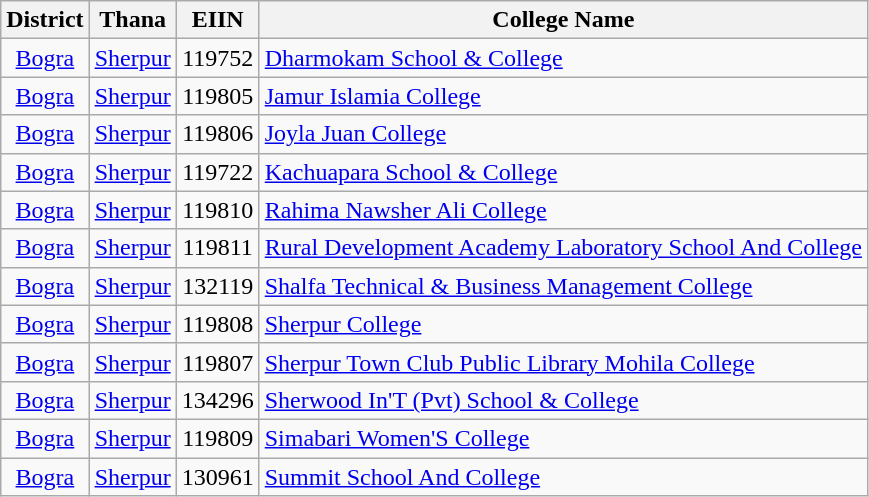<table class="wikitable">
<tr>
<th>District</th>
<th>Thana</th>
<th>EIIN</th>
<th>College Name</th>
</tr>
<tr>
<td style="text-align: center;"><a href='#'>Bogra</a></td>
<td style="text-align: center;"><a href='#'>Sherpur</a></td>
<td style="text-align: center;">119752</td>
<td><a href='#'>Dharmokam School & College</a></td>
</tr>
<tr>
<td style="text-align: center;"><a href='#'>Bogra</a></td>
<td style="text-align: center;"><a href='#'>Sherpur</a></td>
<td style="text-align: center;">119805</td>
<td><a href='#'>Jamur Islamia College</a></td>
</tr>
<tr>
<td style="text-align: center;"><a href='#'>Bogra</a></td>
<td style="text-align: center;"><a href='#'>Sherpur</a></td>
<td style="text-align: center;">119806</td>
<td><a href='#'>Joyla Juan College</a></td>
</tr>
<tr>
<td style="text-align: center;"><a href='#'>Bogra</a></td>
<td style="text-align: center;"><a href='#'>Sherpur</a></td>
<td style="text-align: center;">119722</td>
<td><a href='#'>Kachuapara School & College</a></td>
</tr>
<tr>
<td style="text-align: center;"><a href='#'>Bogra</a></td>
<td style="text-align: center;"><a href='#'>Sherpur</a></td>
<td style="text-align: center;">119810</td>
<td><a href='#'>Rahima Nawsher Ali College</a></td>
</tr>
<tr>
<td style="text-align: center;"><a href='#'>Bogra</a></td>
<td style="text-align: center;"><a href='#'>Sherpur</a></td>
<td style="text-align: center;">119811</td>
<td><a href='#'>Rural Development Academy Laboratory School And College</a></td>
</tr>
<tr>
<td style="text-align: center;"><a href='#'>Bogra</a></td>
<td style="text-align: center;"><a href='#'>Sherpur</a></td>
<td style="text-align: center;">132119</td>
<td><a href='#'>Shalfa Technical & Business Management College</a></td>
</tr>
<tr>
<td style="text-align: center;"><a href='#'>Bogra</a></td>
<td style="text-align: center;"><a href='#'>Sherpur</a></td>
<td style="text-align: center;">119808</td>
<td><a href='#'>Sherpur College</a></td>
</tr>
<tr>
<td style="text-align: center;"><a href='#'>Bogra</a></td>
<td style="text-align: center;"><a href='#'>Sherpur</a></td>
<td style="text-align: center;">119807</td>
<td><a href='#'>Sherpur Town Club Public Library Mohila College</a></td>
</tr>
<tr>
<td style="text-align: center;"><a href='#'>Bogra</a></td>
<td style="text-align: center;"><a href='#'>Sherpur</a></td>
<td style="text-align: center;">134296</td>
<td><a href='#'>Sherwood In'T (Pvt) School & College</a></td>
</tr>
<tr>
<td style="text-align: center;"><a href='#'>Bogra</a></td>
<td style="text-align: center;"><a href='#'>Sherpur</a></td>
<td style="text-align: center;">119809</td>
<td><a href='#'>Simabari Women'S College</a></td>
</tr>
<tr>
<td style="text-align: center;"><a href='#'>Bogra</a></td>
<td style="text-align: center;"><a href='#'>Sherpur</a></td>
<td style="text-align: center;">130961</td>
<td><a href='#'>Summit School And College</a></td>
</tr>
</table>
